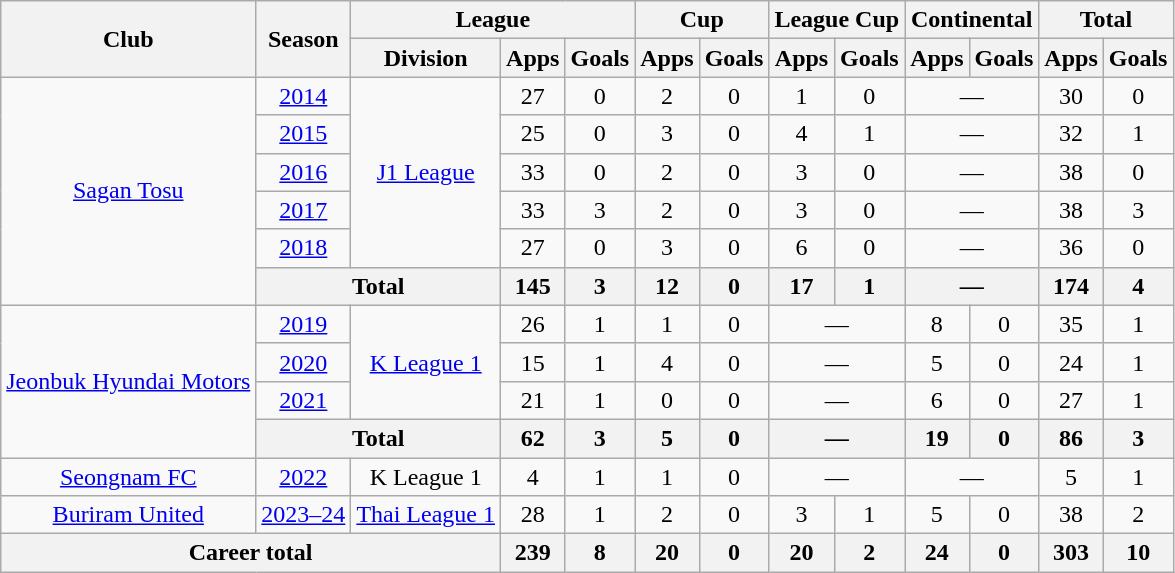<table class="wikitable" style="text-align:center;">
<tr>
<th rowspan=2>Club</th>
<th rowspan=2>Season</th>
<th colspan=3>League</th>
<th colspan=2>Cup</th>
<th colspan=2>League Cup</th>
<th colspan=2>Continental</th>
<th colspan=2>Total</th>
</tr>
<tr>
<th>Division</th>
<th>Apps</th>
<th>Goals</th>
<th>Apps</th>
<th>Goals</th>
<th>Apps</th>
<th>Goals</th>
<th>Apps</th>
<th>Goals</th>
<th>Apps</th>
<th>Goals</th>
</tr>
<tr>
<td rowspan="6"><a href='#'>Sagan Tosu</a></td>
<td><a href='#'>2014</a></td>
<td rowspan="5"><a href='#'>J1 League</a></td>
<td>27</td>
<td>0</td>
<td>2</td>
<td>0</td>
<td>1</td>
<td>0</td>
<td colspan="2">—</td>
<td>30</td>
<td>0</td>
</tr>
<tr>
<td><a href='#'>2015</a></td>
<td>25</td>
<td>0</td>
<td>3</td>
<td>0</td>
<td>4</td>
<td>1</td>
<td colspan="2">—</td>
<td>32</td>
<td>1</td>
</tr>
<tr>
<td><a href='#'>2016</a></td>
<td>33</td>
<td>0</td>
<td>2</td>
<td>0</td>
<td>3</td>
<td>0</td>
<td colspan="2">—</td>
<td>38</td>
<td>0</td>
</tr>
<tr>
<td><a href='#'>2017</a></td>
<td>33</td>
<td>3</td>
<td>2</td>
<td>0</td>
<td>3</td>
<td>0</td>
<td colspan="2">—</td>
<td>38</td>
<td>3</td>
</tr>
<tr>
<td><a href='#'>2018</a></td>
<td>27</td>
<td>0</td>
<td>3</td>
<td>0</td>
<td>6</td>
<td>0</td>
<td colspan="2">—</td>
<td>36</td>
<td>0</td>
</tr>
<tr>
<th colspan=2>Total</th>
<th>145</th>
<th>3</th>
<th>12</th>
<th>0</th>
<th>17</th>
<th>1</th>
<th colspan="2">—</th>
<th>174</th>
<th>4</th>
</tr>
<tr>
<td rowspan="4"><a href='#'>Jeonbuk Hyundai Motors</a></td>
<td><a href='#'>2019</a></td>
<td rowspan="3"><a href='#'>K League 1</a></td>
<td>26</td>
<td>1</td>
<td>1</td>
<td>0</td>
<td colspan="2">—</td>
<td>8</td>
<td>0</td>
<td>35</td>
<td>1</td>
</tr>
<tr>
<td><a href='#'>2020</a></td>
<td>15</td>
<td>1</td>
<td>4</td>
<td>0</td>
<td colspan="2">—</td>
<td>5</td>
<td>0</td>
<td>24</td>
<td>1</td>
</tr>
<tr>
<td><a href='#'>2021</a></td>
<td>21</td>
<td>1</td>
<td>0</td>
<td>0</td>
<td colspan="2">—</td>
<td>6</td>
<td>0</td>
<td>27</td>
<td>1</td>
</tr>
<tr>
<th colspan=2>Total</th>
<th>62</th>
<th>3</th>
<th>5</th>
<th>0</th>
<th colspan="2">—</th>
<th>19</th>
<th>0</th>
<th>86</th>
<th>3</th>
</tr>
<tr>
<td><a href='#'>Seongnam FC</a></td>
<td><a href='#'>2022</a></td>
<td>K League 1</td>
<td>4</td>
<td>1</td>
<td>1</td>
<td>0</td>
<td colspan="2">—</td>
<td colspan="2">—</td>
<td>5</td>
<td>1</td>
</tr>
<tr>
<td><a href='#'>Buriram United</a></td>
<td><a href='#'>2023–24</a></td>
<td><a href='#'>Thai League 1</a></td>
<td>28</td>
<td>1</td>
<td>2</td>
<td>0</td>
<td>3</td>
<td>1</td>
<td>5</td>
<td>0</td>
<td>38</td>
<td>2</td>
</tr>
<tr>
<th colspan=3>Career total</th>
<th>239</th>
<th>8</th>
<th>20</th>
<th>0</th>
<th>20</th>
<th>2</th>
<th>24</th>
<th>0</th>
<th>303</th>
<th>10</th>
</tr>
</table>
